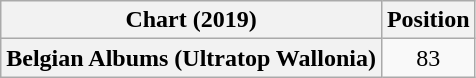<table class="wikitable plainrowheaders" style="text-align:center">
<tr>
<th scope="col">Chart (2019)</th>
<th scope="col">Position</th>
</tr>
<tr>
<th scope="row">Belgian Albums (Ultratop Wallonia)</th>
<td>83</td>
</tr>
</table>
